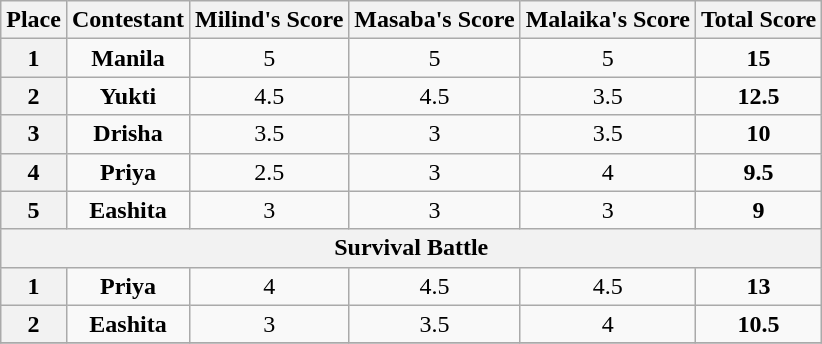<table class="wikitable" style="text-align:center">
<tr>
<th>Place</th>
<th>Contestant</th>
<th>Milind's Score</th>
<th>Masaba's Score</th>
<th>Malaika's Score</th>
<th>Total Score</th>
</tr>
<tr>
<th>1</th>
<td><strong>Manila</strong></td>
<td>5</td>
<td>5</td>
<td>5</td>
<td><strong>15</strong></td>
</tr>
<tr>
<th>2</th>
<td><strong>Yukti</strong></td>
<td>4.5</td>
<td>4.5</td>
<td>3.5</td>
<td><strong>12.5</strong></td>
</tr>
<tr>
<th>3</th>
<td><strong>Drisha</strong></td>
<td>3.5</td>
<td>3</td>
<td>3.5</td>
<td><strong>10</strong></td>
</tr>
<tr>
<th>4</th>
<td><strong>Priya</strong></td>
<td>2.5</td>
<td>3</td>
<td>4</td>
<td><strong>9.5</strong></td>
</tr>
<tr>
<th>5</th>
<td><strong>Eashita</strong></td>
<td>3</td>
<td>3</td>
<td>3</td>
<td><strong>9</strong></td>
</tr>
<tr>
<th colspan="6">Survival Battle</th>
</tr>
<tr>
<th>1</th>
<td><strong>Priya</strong></td>
<td>4</td>
<td>4.5</td>
<td>4.5</td>
<td><strong>13</strong></td>
</tr>
<tr>
<th>2</th>
<td><strong>Eashita</strong></td>
<td>3</td>
<td>3.5</td>
<td>4</td>
<td><strong>10.5</strong></td>
</tr>
<tr>
</tr>
</table>
